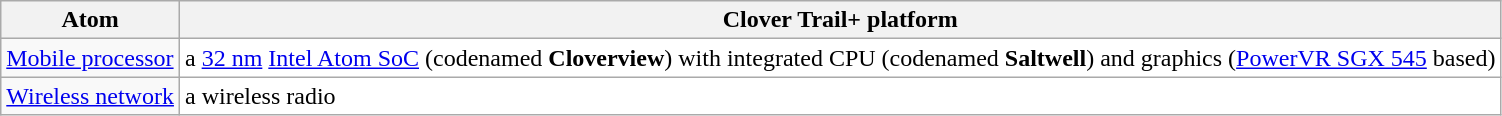<table class="wikitable">
<tr>
<th>Atom</th>
<th>Clover Trail+ platform</th>
</tr>
<tr>
<td><a href='#'>Mobile processor</a></td>
<td style="background:white">a <a href='#'>32 nm</a> <a href='#'>Intel Atom SoC</a> (codenamed <strong>Cloverview</strong>) with integrated CPU (codenamed <strong>Saltwell</strong>) and graphics (<a href='#'>PowerVR SGX 545</a> based)</td>
</tr>
<tr>
<td><a href='#'>Wireless network</a></td>
<td style="background:white">a wireless radio</td>
</tr>
</table>
